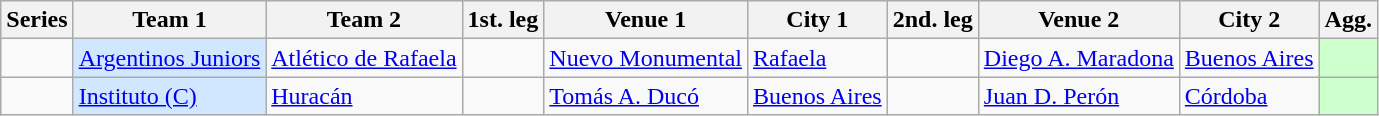<table class=wikitable>
<tr>
<th>Series</th>
<th>Team 1 </th>
<th>Team 2 </th>
<th>1st. leg</th>
<th>Venue 1</th>
<th>City 1</th>
<th>2nd. leg</th>
<th>Venue 2</th>
<th>City 2</th>
<th>Agg.</th>
</tr>
<tr>
<td></td>
<td bgcolor=#D0E7FF><a href='#'>Argentinos Juniors</a></td>
<td><a href='#'>Atlético de Rafaela</a></td>
<td></td>
<td><a href='#'>Nuevo Monumental</a></td>
<td><a href='#'>Rafaela</a></td>
<td></td>
<td><a href='#'>Diego A. Maradona</a></td>
<td><a href='#'>Buenos Aires</a></td>
<td bgcolor=#ccffcc></td>
</tr>
<tr>
<td></td>
<td bgcolor=#D0E7FF><a href='#'>Instituto (C)</a></td>
<td><a href='#'>Huracán</a></td>
<td></td>
<td><a href='#'>Tomás A. Ducó</a></td>
<td><a href='#'>Buenos Aires</a></td>
<td></td>
<td><a href='#'>Juan D. Perón</a></td>
<td><a href='#'>Córdoba</a></td>
<td bgcolor=#ccffcc></td>
</tr>
</table>
